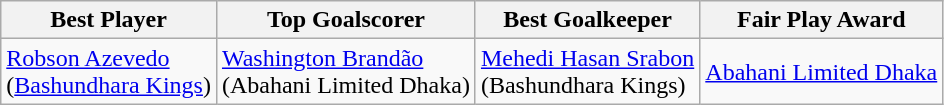<table class="wikitable">
<tr>
<th>Best Player</th>
<th>Top Goalscorer</th>
<th>Best Goalkeeper</th>
<th>Fair Play Award</th>
</tr>
<tr>
<td> <a href='#'>Robson Azevedo</a><br>(<a href='#'>Bashundhara Kings</a>)</td>
<td> <a href='#'>Washington Brandão</a><br>(Abahani Limited Dhaka)</td>
<td> <a href='#'>Mehedi Hasan Srabon</a><br>(Bashundhara Kings)</td>
<td><a href='#'>Abahani Limited Dhaka</a></td>
</tr>
</table>
